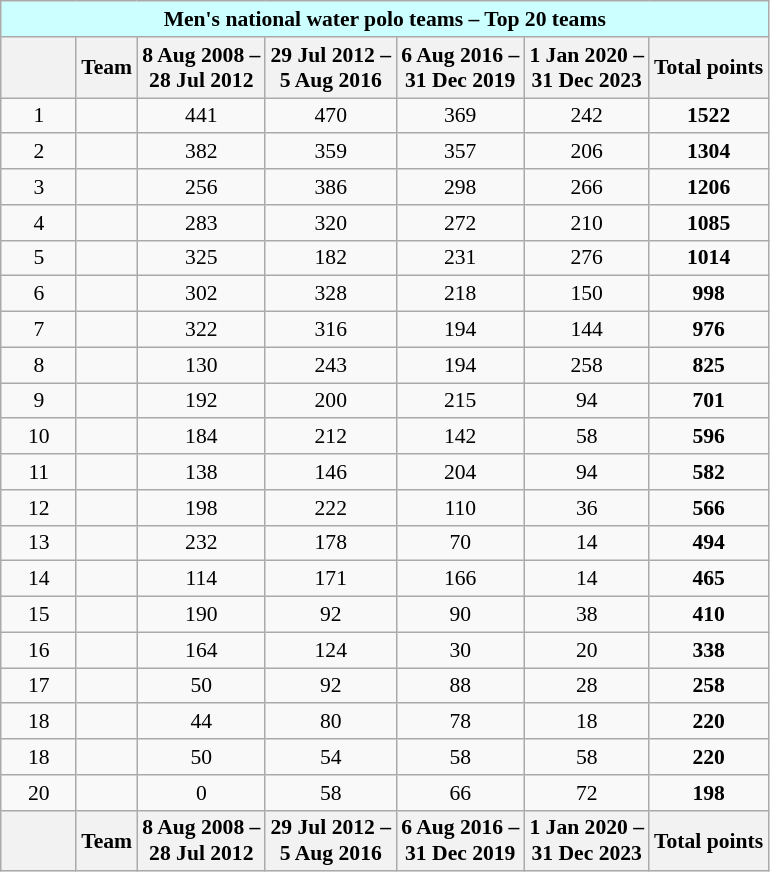<table class="wikitable" style="text-align: center; font-size: 90%; margin-left: 1em;">
<tr>
<th colspan="7" style="background-color: #ccffff;">Men's national water polo teams – Top 20 teams</th>
</tr>
<tr>
<th style="width: 3em;"></th>
<th>Team</th>
<th>8 Aug 2008 –<br>28 Jul 2012</th>
<th>29 Jul 2012 –<br>5 Aug 2016</th>
<th>6 Aug 2016 –<br>31 Dec 2019</th>
<th>1 Jan 2020 –<br>31 Dec 2023</th>
<th>Total points</th>
</tr>
<tr>
<td>1</td>
<td style="text-align: left;"></td>
<td>441</td>
<td>470</td>
<td>369</td>
<td>242</td>
<td><strong>1522</strong></td>
</tr>
<tr>
<td>2</td>
<td style="text-align: left;"></td>
<td>382</td>
<td>359</td>
<td>357</td>
<td>206</td>
<td><strong>1304</strong></td>
</tr>
<tr>
<td>3</td>
<td style="text-align: left;"></td>
<td>256</td>
<td>386</td>
<td>298</td>
<td>266</td>
<td><strong>1206</strong></td>
</tr>
<tr>
<td>4</td>
<td style="text-align: left;"></td>
<td>283</td>
<td>320</td>
<td>272</td>
<td>210</td>
<td><strong>1085</strong></td>
</tr>
<tr>
<td>5</td>
<td style="text-align: left;"></td>
<td>325</td>
<td>182</td>
<td>231</td>
<td>276</td>
<td><strong>1014</strong></td>
</tr>
<tr>
<td>6</td>
<td style="text-align: left;"></td>
<td>302</td>
<td>328</td>
<td>218</td>
<td>150</td>
<td><strong>998</strong></td>
</tr>
<tr>
<td>7</td>
<td style="text-align: left;"></td>
<td>322</td>
<td>316</td>
<td>194</td>
<td>144</td>
<td><strong>976</strong></td>
</tr>
<tr>
<td>8</td>
<td style="text-align: left;"></td>
<td>130</td>
<td>243</td>
<td>194</td>
<td>258</td>
<td><strong>825</strong></td>
</tr>
<tr>
<td>9</td>
<td style="text-align: left;"></td>
<td>192</td>
<td>200</td>
<td>215</td>
<td>94</td>
<td><strong>701</strong></td>
</tr>
<tr>
<td>10</td>
<td style="text-align: left;"></td>
<td>184</td>
<td>212</td>
<td>142</td>
<td>58</td>
<td><strong>596</strong></td>
</tr>
<tr>
<td>11</td>
<td style="text-align: left;"></td>
<td>138</td>
<td>146</td>
<td>204</td>
<td>94</td>
<td><strong>582</strong></td>
</tr>
<tr>
<td>12</td>
<td style="text-align: left;"></td>
<td>198</td>
<td>222</td>
<td>110</td>
<td>36</td>
<td><strong>566</strong></td>
</tr>
<tr>
<td>13</td>
<td style="text-align: left;"></td>
<td>232</td>
<td>178</td>
<td>70</td>
<td>14</td>
<td><strong>494</strong></td>
</tr>
<tr>
<td>14</td>
<td style="text-align: left;"></td>
<td>114</td>
<td>171</td>
<td>166</td>
<td>14</td>
<td><strong>465</strong></td>
</tr>
<tr>
<td>15</td>
<td style="text-align: left;"></td>
<td>190</td>
<td>92</td>
<td>90</td>
<td>38</td>
<td><strong>410</strong></td>
</tr>
<tr>
<td>16</td>
<td style="text-align: left;"></td>
<td>164</td>
<td>124</td>
<td>30</td>
<td>20</td>
<td><strong>338</strong></td>
</tr>
<tr>
<td>17</td>
<td style="text-align: left;"></td>
<td>50</td>
<td>92</td>
<td>88</td>
<td>28</td>
<td><strong>258</strong></td>
</tr>
<tr>
<td>18</td>
<td style="text-align: left;"></td>
<td>44</td>
<td>80</td>
<td>78</td>
<td>18</td>
<td><strong>220</strong></td>
</tr>
<tr>
<td>18</td>
<td style="text-align: left;"></td>
<td>50</td>
<td>54</td>
<td>58</td>
<td>58</td>
<td><strong>220</strong></td>
</tr>
<tr>
<td>20</td>
<td style="text-align: left;"></td>
<td>0</td>
<td>58</td>
<td>66</td>
<td>72</td>
<td><strong>198</strong></td>
</tr>
<tr>
<th style="width: 3em;"></th>
<th>Team</th>
<th>8 Aug 2008 –<br>28 Jul 2012</th>
<th>29 Jul 2012 –<br>5 Aug 2016</th>
<th>6 Aug 2016 –<br>31 Dec 2019</th>
<th>1 Jan 2020 –<br>31 Dec 2023</th>
<th>Total points</th>
</tr>
</table>
